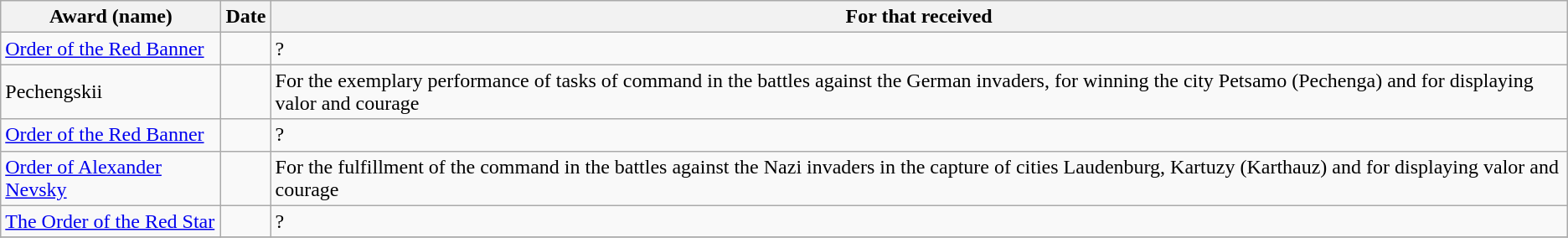<table Class = "wikitable">
<tr>
<th>Award (name)</th>
<th>Date</th>
<th>For that received</th>
</tr>
<tr>
<td><a href='#'>Order of the Red Banner</a></td>
<td></td>
<td>?</td>
</tr>
<tr>
<td>Pechengskii</td>
<td></td>
<td>For the exemplary performance of tasks of command in the battles against the German invaders, for winning the city Petsamo (Pechenga) and for displaying valor and courage</td>
</tr>
<tr>
<td><a href='#'>Order of the Red Banner</a></td>
<td></td>
<td>?</td>
</tr>
<tr>
<td><a href='#'>Order of Alexander Nevsky</a></td>
<td></td>
<td>For the fulfillment of the command in the battles against the Nazi invaders in the capture of cities Laudenburg, Kartuzy (Karthauz) and for displaying valor and courage</td>
</tr>
<tr>
<td><a href='#'>The Order of the Red Star</a></td>
<td></td>
<td>?</td>
</tr>
<tr>
</tr>
</table>
